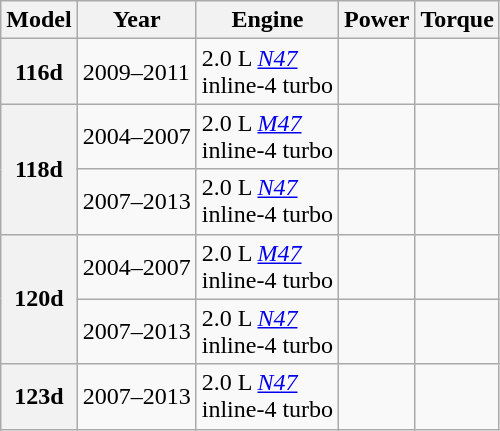<table class="wikitable sortable">
<tr>
<th>Model</th>
<th>Year</th>
<th>Engine</th>
<th>Power</th>
<th>Torque</th>
</tr>
<tr>
<th>116d</th>
<td>2009–2011</td>
<td>2.0 L <em><a href='#'>N47</a></em> <br> inline-4 turbo</td>
<td></td>
<td></td>
</tr>
<tr>
<th rowspan=2>118d</th>
<td>2004–2007</td>
<td>2.0 L <em><a href='#'>M47</a></em> <br> inline-4 turbo</td>
<td></td>
<td></td>
</tr>
<tr>
<td>2007–2013</td>
<td>2.0 L <em><a href='#'>N47</a></em> <br> inline-4 turbo</td>
<td></td>
<td></td>
</tr>
<tr>
<th rowspan=2>120d</th>
<td>2004–2007</td>
<td>2.0 L <em><a href='#'>M47</a></em> <br> inline-4 turbo</td>
<td></td>
<td></td>
</tr>
<tr>
<td>2007–2013</td>
<td>2.0 L <em><a href='#'>N47</a></em> <br> inline-4 turbo</td>
<td></td>
<td></td>
</tr>
<tr>
<th rowspan=1>123d</th>
<td>2007–2013</td>
<td>2.0 L <em><a href='#'>N47</a></em> <br> inline-4 turbo</td>
<td></td>
<td></td>
</tr>
</table>
